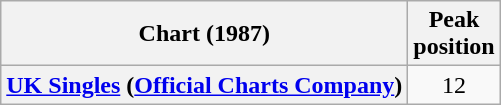<table class="wikitable sortable plainrowheaders">
<tr>
<th scope="col">Chart (1987)</th>
<th scope="col">Peak<br>position</th>
</tr>
<tr>
<th scope="row"><a href='#'>UK Singles</a> (<a href='#'>Official Charts Company</a>)</th>
<td align="center">12</td>
</tr>
</table>
